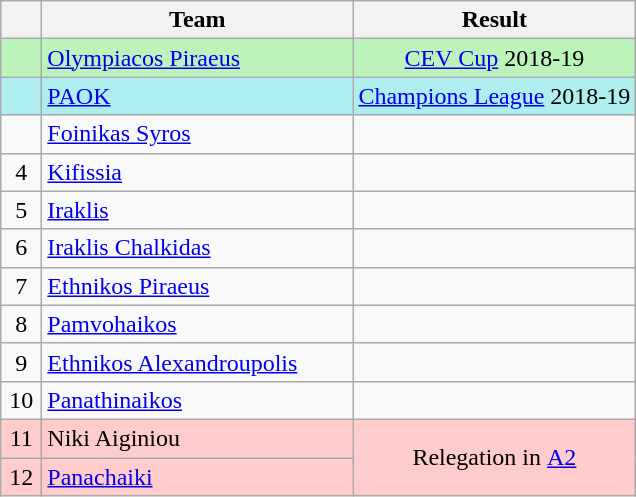<table class="wikitable" style="text-align: center">
<tr>
<th width="20"></th>
<th width="200">Team</th>
<th>Result</th>
</tr>
<tr bgcolor="#BBF3BB">
<td></td>
<td align="left"><a href='#'>Olympiacos Piraeus</a></td>
<td><a href='#'>CEV Cup</a> 2018-19</td>
</tr>
<tr bgcolor="afeeee">
<td></td>
<td align="left"><a href='#'>PAOK</a></td>
<td><a href='#'>Champions League</a> 2018-19</td>
</tr>
<tr>
<td></td>
<td align="left"><a href='#'>Foinikas Syros</a></td>
<td></td>
</tr>
<tr>
<td>4</td>
<td align="left"><a href='#'>Kifissia</a></td>
<td></td>
</tr>
<tr>
<td>5</td>
<td align="left"><a href='#'>Iraklis</a></td>
<td></td>
</tr>
<tr>
<td>6</td>
<td align="left"><a href='#'>Iraklis Chalkidas</a></td>
<td></td>
</tr>
<tr>
<td>7</td>
<td align="left"><a href='#'>Ethnikos Piraeus</a></td>
<td></td>
</tr>
<tr>
<td>8</td>
<td align="left"><a href='#'>Pamvohaikos</a></td>
<td></td>
</tr>
<tr>
<td>9</td>
<td align="left"><a href='#'>Ethnikos Alexandroupolis</a></td>
<td></td>
</tr>
<tr>
<td>10</td>
<td align="left"><a href='#'>Panathinaikos</a></td>
<td></td>
</tr>
<tr bgcolor="FFCCCC">
<td>11</td>
<td align="left">Niki Aiginiou</td>
<td rowspan=2>Relegation in <a href='#'>Α2</a></td>
</tr>
<tr bgcolor="FFCCCC">
<td>12</td>
<td align="left"><a href='#'>Panachaiki</a></td>
</tr>
</table>
